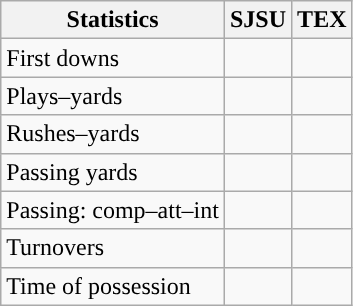<table class="wikitable" style="float:left">
<tr>
<th>Statistics</th>
<th>SJSU</th>
<th>TEX</th>
</tr>
<tr>
<td>First downs</td>
<td></td>
<td></td>
</tr>
<tr>
<td>Plays–yards</td>
<td></td>
<td></td>
</tr>
<tr>
<td>Rushes–yards</td>
<td></td>
<td></td>
</tr>
<tr>
<td>Passing yards</td>
<td></td>
<td></td>
</tr>
<tr>
<td>Passing: comp–att–int</td>
<td></td>
<td></td>
</tr>
<tr>
<td>Turnovers</td>
<td></td>
<td></td>
</tr>
<tr>
<td>Time of possession</td>
<td></td>
<td></td>
</tr>
</table>
